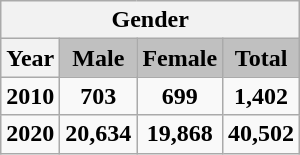<table class="wikitable" width="auto" style="text-align: center">
<tr>
<th colspan="6">Gender</th>
</tr>
<tr style="background:#efefef;">
<th><strong>Year</strong></th>
<td style="background: silver"><strong>Male</strong></td>
<td style="background: silver"><strong>Female</strong></td>
<td style="background: silver"><strong>Total</strong></td>
</tr>
<tr>
<td style="text-align:left;"><strong>2010</strong></td>
<td style="text-align:center;"><strong>703</strong></td>
<td style="text-align:center;"><strong>699</strong></td>
<td style="text-align:center;"><strong>1,402</strong></td>
</tr>
<tr>
<td style="text-align:left;"><strong>2020</strong></td>
<td style="text-align:center;"><strong>20,634</strong></td>
<td style="text-align:center;"><strong>19,868</strong></td>
<td style="text-align:center;"><strong>40,502</strong></td>
</tr>
</table>
